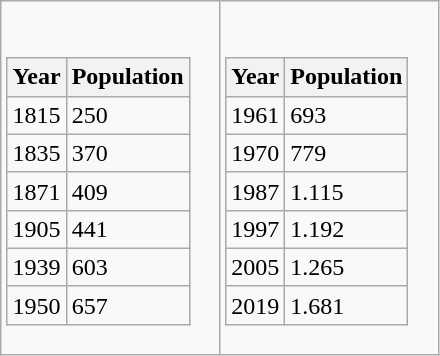<table class="wikitable">
<tr>
<td><br><table class="wikitable">
<tr>
<th>Year</th>
<th>Population</th>
</tr>
<tr>
<td>1815</td>
<td>250</td>
</tr>
<tr>
<td>1835</td>
<td>370</td>
</tr>
<tr>
<td>1871</td>
<td>409</td>
</tr>
<tr>
<td>1905</td>
<td>441</td>
</tr>
<tr>
<td>1939</td>
<td>603</td>
</tr>
<tr>
<td>1950</td>
<td>657</td>
</tr>
</table>
</td>
<td><br><table class="wikitable">
<tr>
<th>Year</th>
<th>Population</th>
</tr>
<tr>
<td>1961</td>
<td>693</td>
</tr>
<tr>
<td>1970</td>
<td>779</td>
</tr>
<tr>
<td>1987</td>
<td>1.115</td>
</tr>
<tr>
<td>1997</td>
<td>1.192</td>
</tr>
<tr>
<td>2005</td>
<td>1.265</td>
</tr>
<tr>
<td>2019</td>
<td>1.681</td>
</tr>
</table>
</td>
</tr>
</table>
